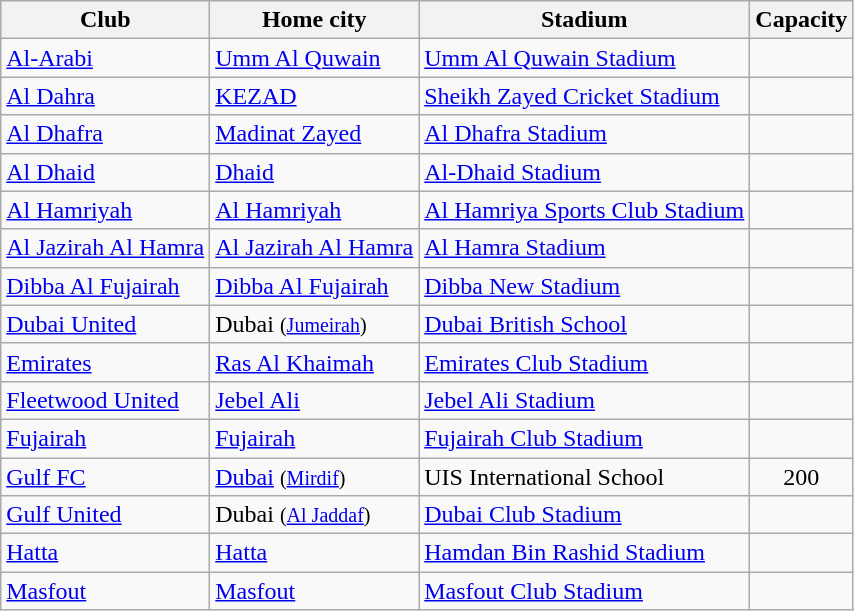<table class="wikitable sortable" style="text-align: left;">
<tr>
<th>Club</th>
<th>Home city</th>
<th>Stadium</th>
<th>Capacity</th>
</tr>
<tr>
<td><a href='#'>Al-Arabi</a></td>
<td><a href='#'>Umm Al Quwain</a></td>
<td><a href='#'>Umm Al Quwain Stadium</a></td>
<td style="text-align:center;"></td>
</tr>
<tr>
<td><a href='#'>Al Dahra</a></td>
<td><a href='#'>KEZAD</a></td>
<td><a href='#'>Sheikh Zayed Cricket Stadium</a></td>
<td style="text-align:center;"></td>
</tr>
<tr>
<td><a href='#'>Al Dhafra</a></td>
<td><a href='#'>Madinat Zayed</a></td>
<td><a href='#'>Al Dhafra Stadium</a></td>
<td style="text-align:center;"></td>
</tr>
<tr>
<td><a href='#'>Al Dhaid</a></td>
<td><a href='#'>Dhaid</a></td>
<td><a href='#'>Al-Dhaid Stadium</a></td>
<td style="text-align:center;"></td>
</tr>
<tr>
<td><a href='#'>Al Hamriyah</a></td>
<td><a href='#'>Al Hamriyah</a></td>
<td><a href='#'>Al Hamriya Sports Club Stadium</a></td>
<td style="text-align:center;"></td>
</tr>
<tr>
<td><a href='#'>Al Jazirah Al Hamra</a></td>
<td><a href='#'>Al Jazirah Al Hamra</a></td>
<td><a href='#'>Al Hamra Stadium</a></td>
<td style="text-align:center;"></td>
</tr>
<tr>
<td><a href='#'>Dibba Al Fujairah</a></td>
<td><a href='#'>Dibba Al Fujairah</a></td>
<td><a href='#'>Dibba New Stadium</a></td>
<td style="text-align:center;"></td>
</tr>
<tr>
<td><a href='#'>Dubai United</a></td>
<td>Dubai <small>(<a href='#'>Jumeirah</a>)</small></td>
<td><a href='#'>Dubai British School</a></td>
<td style="text-align:center;"></td>
</tr>
<tr>
<td><a href='#'>Emirates</a></td>
<td><a href='#'>Ras Al Khaimah</a></td>
<td><a href='#'>Emirates Club Stadium</a></td>
<td style="text-align:center;"></td>
</tr>
<tr>
<td><a href='#'>Fleetwood United</a></td>
<td><a href='#'>Jebel Ali</a></td>
<td><a href='#'>Jebel Ali Stadium</a></td>
<td style="text-align:center;"><br></td>
</tr>
<tr>
<td><a href='#'>Fujairah</a></td>
<td><a href='#'>Fujairah</a></td>
<td><a href='#'>Fujairah Club Stadium</a></td>
<td style="text-align:center;"></td>
</tr>
<tr>
<td><a href='#'>Gulf FC</a></td>
<td><a href='#'>Dubai</a> <small>(<a href='#'>Mirdif</a>)</small></td>
<td>UIS International School</td>
<td style="text-align:center;">200</td>
</tr>
<tr>
<td><a href='#'>Gulf United</a></td>
<td>Dubai <small>(<a href='#'>Al Jaddaf</a>)</small></td>
<td><a href='#'>Dubai Club Stadium</a></td>
<td style="text-align:center;"></td>
</tr>
<tr>
<td><a href='#'>Hatta</a></td>
<td><a href='#'>Hatta</a></td>
<td><a href='#'>Hamdan Bin Rashid Stadium</a></td>
<td style="text-align:center;"></td>
</tr>
<tr>
<td><a href='#'>Masfout</a></td>
<td><a href='#'>Masfout</a></td>
<td><a href='#'>Masfout Club Stadium</a></td>
<td style="text-align:center;"></td>
</tr>
</table>
